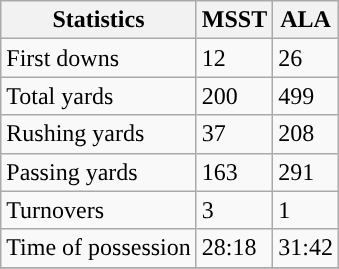<table class="wikitable">
<tr>
<th>Statistics</th>
<th>MSST</th>
<th>ALA</th>
</tr>
<tr>
<td>First downs</td>
<td>12</td>
<td>26</td>
</tr>
<tr>
<td>Total yards</td>
<td>200</td>
<td>499</td>
</tr>
<tr>
<td>Rushing yards</td>
<td>37</td>
<td>208</td>
</tr>
<tr>
<td>Passing yards</td>
<td>163</td>
<td>291</td>
</tr>
<tr>
<td>Turnovers</td>
<td>3</td>
<td>1</td>
</tr>
<tr>
<td>Time of possession</td>
<td>28:18</td>
<td>31:42</td>
</tr>
<tr>
</tr>
</table>
